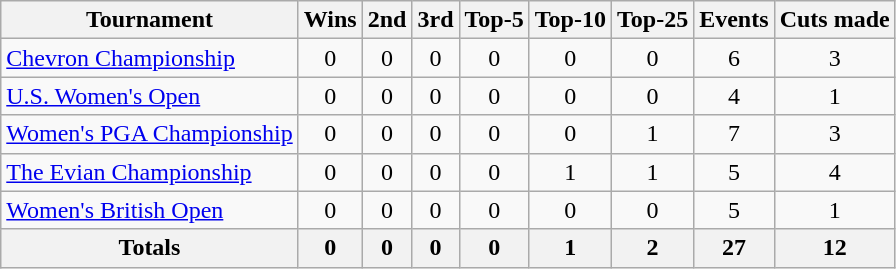<table class=wikitable style=text-align:center>
<tr>
<th>Tournament</th>
<th>Wins</th>
<th>2nd</th>
<th>3rd</th>
<th>Top-5</th>
<th>Top-10</th>
<th>Top-25</th>
<th>Events</th>
<th>Cuts made</th>
</tr>
<tr>
<td align=left><a href='#'>Chevron Championship</a></td>
<td>0</td>
<td>0</td>
<td>0</td>
<td>0</td>
<td>0</td>
<td>0</td>
<td>6</td>
<td>3</td>
</tr>
<tr>
<td align=left><a href='#'>U.S. Women's Open</a></td>
<td>0</td>
<td>0</td>
<td>0</td>
<td>0</td>
<td>0</td>
<td>0</td>
<td>4</td>
<td>1</td>
</tr>
<tr>
<td align=left><a href='#'>Women's PGA Championship</a></td>
<td>0</td>
<td>0</td>
<td>0</td>
<td>0</td>
<td>0</td>
<td>1</td>
<td>7</td>
<td>3</td>
</tr>
<tr>
<td align=left><a href='#'>The Evian Championship</a></td>
<td>0</td>
<td>0</td>
<td>0</td>
<td>0</td>
<td>1</td>
<td>1</td>
<td>5</td>
<td>4</td>
</tr>
<tr>
<td align=left><a href='#'>Women's British Open</a></td>
<td>0</td>
<td>0</td>
<td>0</td>
<td>0</td>
<td>0</td>
<td>0</td>
<td>5</td>
<td>1</td>
</tr>
<tr>
<th>Totals</th>
<th>0</th>
<th>0</th>
<th>0</th>
<th>0</th>
<th>1</th>
<th>2</th>
<th>27</th>
<th>12</th>
</tr>
</table>
